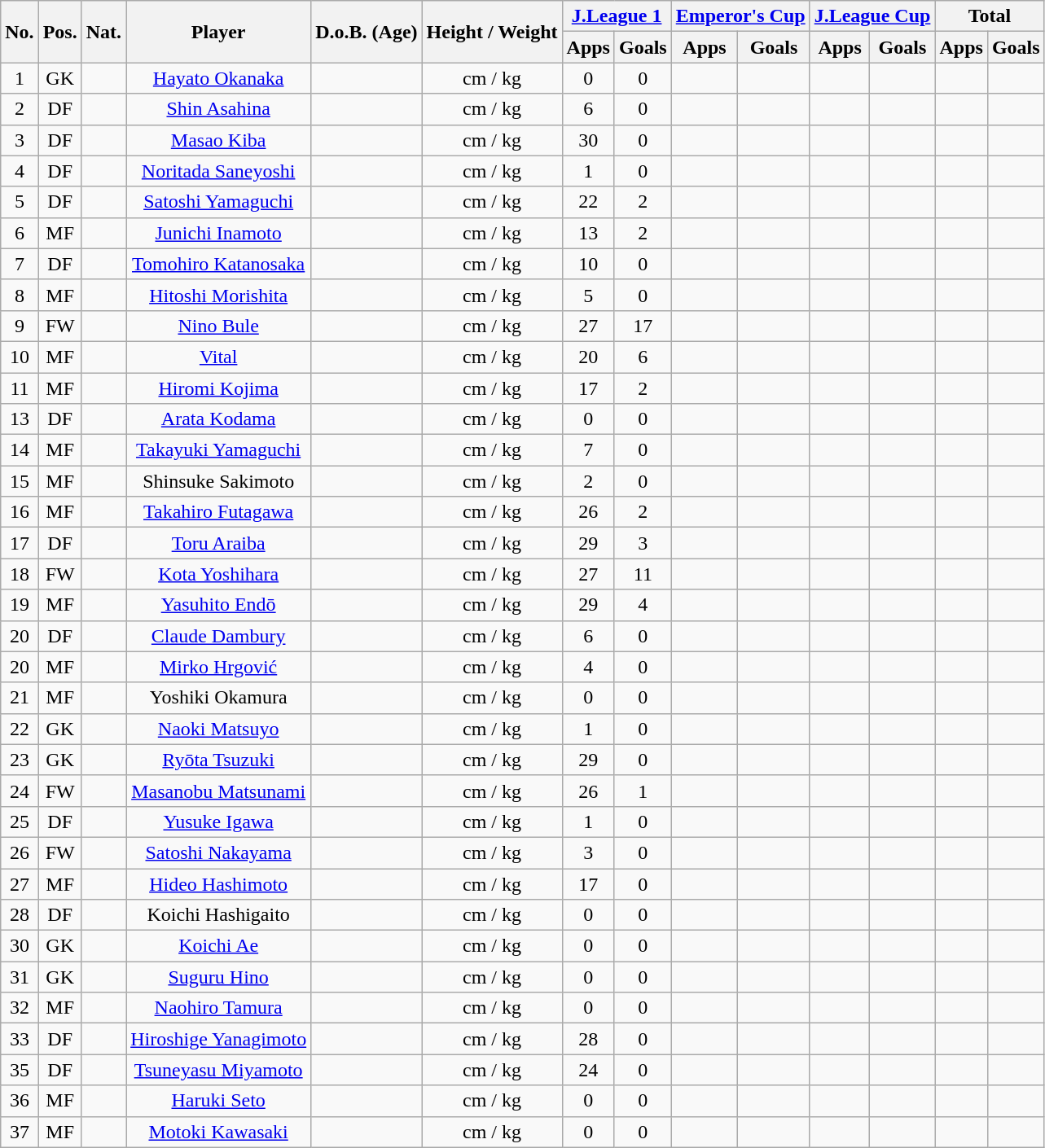<table class="wikitable" style="text-align:center;">
<tr>
<th rowspan="2">No.</th>
<th rowspan="2">Pos.</th>
<th rowspan="2">Nat.</th>
<th rowspan="2">Player</th>
<th rowspan="2">D.o.B. (Age)</th>
<th rowspan="2">Height / Weight</th>
<th colspan="2"><a href='#'>J.League 1</a></th>
<th colspan="2"><a href='#'>Emperor's Cup</a></th>
<th colspan="2"><a href='#'>J.League Cup</a></th>
<th colspan="2">Total</th>
</tr>
<tr>
<th>Apps</th>
<th>Goals</th>
<th>Apps</th>
<th>Goals</th>
<th>Apps</th>
<th>Goals</th>
<th>Apps</th>
<th>Goals</th>
</tr>
<tr>
<td>1</td>
<td>GK</td>
<td></td>
<td><a href='#'>Hayato Okanaka</a></td>
<td></td>
<td>cm / kg</td>
<td>0</td>
<td>0</td>
<td></td>
<td></td>
<td></td>
<td></td>
<td></td>
<td></td>
</tr>
<tr>
<td>2</td>
<td>DF</td>
<td></td>
<td><a href='#'>Shin Asahina</a></td>
<td></td>
<td>cm / kg</td>
<td>6</td>
<td>0</td>
<td></td>
<td></td>
<td></td>
<td></td>
<td></td>
<td></td>
</tr>
<tr>
<td>3</td>
<td>DF</td>
<td></td>
<td><a href='#'>Masao Kiba</a></td>
<td></td>
<td>cm / kg</td>
<td>30</td>
<td>0</td>
<td></td>
<td></td>
<td></td>
<td></td>
<td></td>
<td></td>
</tr>
<tr>
<td>4</td>
<td>DF</td>
<td></td>
<td><a href='#'>Noritada Saneyoshi</a></td>
<td></td>
<td>cm / kg</td>
<td>1</td>
<td>0</td>
<td></td>
<td></td>
<td></td>
<td></td>
<td></td>
<td></td>
</tr>
<tr>
<td>5</td>
<td>DF</td>
<td></td>
<td><a href='#'>Satoshi Yamaguchi</a></td>
<td></td>
<td>cm / kg</td>
<td>22</td>
<td>2</td>
<td></td>
<td></td>
<td></td>
<td></td>
<td></td>
<td></td>
</tr>
<tr>
<td>6</td>
<td>MF</td>
<td></td>
<td><a href='#'>Junichi Inamoto</a></td>
<td></td>
<td>cm / kg</td>
<td>13</td>
<td>2</td>
<td></td>
<td></td>
<td></td>
<td></td>
<td></td>
<td></td>
</tr>
<tr>
<td>7</td>
<td>DF</td>
<td></td>
<td><a href='#'>Tomohiro Katanosaka</a></td>
<td></td>
<td>cm / kg</td>
<td>10</td>
<td>0</td>
<td></td>
<td></td>
<td></td>
<td></td>
<td></td>
<td></td>
</tr>
<tr>
<td>8</td>
<td>MF</td>
<td></td>
<td><a href='#'>Hitoshi Morishita</a></td>
<td></td>
<td>cm / kg</td>
<td>5</td>
<td>0</td>
<td></td>
<td></td>
<td></td>
<td></td>
<td></td>
<td></td>
</tr>
<tr>
<td>9</td>
<td>FW</td>
<td></td>
<td><a href='#'>Nino Bule</a></td>
<td></td>
<td>cm / kg</td>
<td>27</td>
<td>17</td>
<td></td>
<td></td>
<td></td>
<td></td>
<td></td>
<td></td>
</tr>
<tr>
<td>10</td>
<td>MF</td>
<td></td>
<td><a href='#'>Vital</a></td>
<td></td>
<td>cm / kg</td>
<td>20</td>
<td>6</td>
<td></td>
<td></td>
<td></td>
<td></td>
<td></td>
<td></td>
</tr>
<tr>
<td>11</td>
<td>MF</td>
<td></td>
<td><a href='#'>Hiromi Kojima</a></td>
<td></td>
<td>cm / kg</td>
<td>17</td>
<td>2</td>
<td></td>
<td></td>
<td></td>
<td></td>
<td></td>
<td></td>
</tr>
<tr>
<td>13</td>
<td>DF</td>
<td></td>
<td><a href='#'>Arata Kodama</a></td>
<td></td>
<td>cm / kg</td>
<td>0</td>
<td>0</td>
<td></td>
<td></td>
<td></td>
<td></td>
<td></td>
<td></td>
</tr>
<tr>
<td>14</td>
<td>MF</td>
<td></td>
<td><a href='#'>Takayuki Yamaguchi</a></td>
<td></td>
<td>cm / kg</td>
<td>7</td>
<td>0</td>
<td></td>
<td></td>
<td></td>
<td></td>
<td></td>
<td></td>
</tr>
<tr>
<td>15</td>
<td>MF</td>
<td></td>
<td>Shinsuke Sakimoto</td>
<td></td>
<td>cm / kg</td>
<td>2</td>
<td>0</td>
<td></td>
<td></td>
<td></td>
<td></td>
<td></td>
<td></td>
</tr>
<tr>
<td>16</td>
<td>MF</td>
<td></td>
<td><a href='#'>Takahiro Futagawa</a></td>
<td></td>
<td>cm / kg</td>
<td>26</td>
<td>2</td>
<td></td>
<td></td>
<td></td>
<td></td>
<td></td>
<td></td>
</tr>
<tr>
<td>17</td>
<td>DF</td>
<td></td>
<td><a href='#'>Toru Araiba</a></td>
<td></td>
<td>cm / kg</td>
<td>29</td>
<td>3</td>
<td></td>
<td></td>
<td></td>
<td></td>
<td></td>
<td></td>
</tr>
<tr>
<td>18</td>
<td>FW</td>
<td></td>
<td><a href='#'>Kota Yoshihara</a></td>
<td></td>
<td>cm / kg</td>
<td>27</td>
<td>11</td>
<td></td>
<td></td>
<td></td>
<td></td>
<td></td>
<td></td>
</tr>
<tr>
<td>19</td>
<td>MF</td>
<td></td>
<td><a href='#'>Yasuhito Endō</a></td>
<td></td>
<td>cm / kg</td>
<td>29</td>
<td>4</td>
<td></td>
<td></td>
<td></td>
<td></td>
<td></td>
<td></td>
</tr>
<tr>
<td>20</td>
<td>DF</td>
<td></td>
<td><a href='#'>Claude Dambury</a></td>
<td></td>
<td>cm / kg</td>
<td>6</td>
<td>0</td>
<td></td>
<td></td>
<td></td>
<td></td>
<td></td>
<td></td>
</tr>
<tr>
<td>20</td>
<td>MF</td>
<td></td>
<td><a href='#'>Mirko Hrgović</a></td>
<td></td>
<td>cm / kg</td>
<td>4</td>
<td>0</td>
<td></td>
<td></td>
<td></td>
<td></td>
<td></td>
<td></td>
</tr>
<tr>
<td>21</td>
<td>MF</td>
<td></td>
<td>Yoshiki Okamura</td>
<td></td>
<td>cm / kg</td>
<td>0</td>
<td>0</td>
<td></td>
<td></td>
<td></td>
<td></td>
<td></td>
<td></td>
</tr>
<tr>
<td>22</td>
<td>GK</td>
<td></td>
<td><a href='#'>Naoki Matsuyo</a></td>
<td></td>
<td>cm / kg</td>
<td>1</td>
<td>0</td>
<td></td>
<td></td>
<td></td>
<td></td>
<td></td>
<td></td>
</tr>
<tr>
<td>23</td>
<td>GK</td>
<td></td>
<td><a href='#'>Ryōta Tsuzuki</a></td>
<td></td>
<td>cm / kg</td>
<td>29</td>
<td>0</td>
<td></td>
<td></td>
<td></td>
<td></td>
<td></td>
<td></td>
</tr>
<tr>
<td>24</td>
<td>FW</td>
<td></td>
<td><a href='#'>Masanobu Matsunami</a></td>
<td></td>
<td>cm / kg</td>
<td>26</td>
<td>1</td>
<td></td>
<td></td>
<td></td>
<td></td>
<td></td>
<td></td>
</tr>
<tr>
<td>25</td>
<td>DF</td>
<td></td>
<td><a href='#'>Yusuke Igawa</a></td>
<td></td>
<td>cm / kg</td>
<td>1</td>
<td>0</td>
<td></td>
<td></td>
<td></td>
<td></td>
<td></td>
<td></td>
</tr>
<tr>
<td>26</td>
<td>FW</td>
<td></td>
<td><a href='#'>Satoshi Nakayama</a></td>
<td></td>
<td>cm / kg</td>
<td>3</td>
<td>0</td>
<td></td>
<td></td>
<td></td>
<td></td>
<td></td>
<td></td>
</tr>
<tr>
<td>27</td>
<td>MF</td>
<td></td>
<td><a href='#'>Hideo Hashimoto</a></td>
<td></td>
<td>cm / kg</td>
<td>17</td>
<td>0</td>
<td></td>
<td></td>
<td></td>
<td></td>
<td></td>
<td></td>
</tr>
<tr>
<td>28</td>
<td>DF</td>
<td></td>
<td>Koichi Hashigaito</td>
<td></td>
<td>cm / kg</td>
<td>0</td>
<td>0</td>
<td></td>
<td></td>
<td></td>
<td></td>
<td></td>
<td></td>
</tr>
<tr>
<td>30</td>
<td>GK</td>
<td></td>
<td><a href='#'>Koichi Ae</a></td>
<td></td>
<td>cm / kg</td>
<td>0</td>
<td>0</td>
<td></td>
<td></td>
<td></td>
<td></td>
<td></td>
<td></td>
</tr>
<tr>
<td>31</td>
<td>GK</td>
<td></td>
<td><a href='#'>Suguru Hino</a></td>
<td></td>
<td>cm / kg</td>
<td>0</td>
<td>0</td>
<td></td>
<td></td>
<td></td>
<td></td>
<td></td>
<td></td>
</tr>
<tr>
<td>32</td>
<td>MF</td>
<td></td>
<td><a href='#'>Naohiro Tamura</a></td>
<td></td>
<td>cm / kg</td>
<td>0</td>
<td>0</td>
<td></td>
<td></td>
<td></td>
<td></td>
<td></td>
<td></td>
</tr>
<tr>
<td>33</td>
<td>DF</td>
<td></td>
<td><a href='#'>Hiroshige Yanagimoto</a></td>
<td></td>
<td>cm / kg</td>
<td>28</td>
<td>0</td>
<td></td>
<td></td>
<td></td>
<td></td>
<td></td>
<td></td>
</tr>
<tr>
<td>35</td>
<td>DF</td>
<td></td>
<td><a href='#'>Tsuneyasu Miyamoto</a></td>
<td></td>
<td>cm / kg</td>
<td>24</td>
<td>0</td>
<td></td>
<td></td>
<td></td>
<td></td>
<td></td>
<td></td>
</tr>
<tr>
<td>36</td>
<td>MF</td>
<td></td>
<td><a href='#'>Haruki Seto</a></td>
<td></td>
<td>cm / kg</td>
<td>0</td>
<td>0</td>
<td></td>
<td></td>
<td></td>
<td></td>
<td></td>
<td></td>
</tr>
<tr>
<td>37</td>
<td>MF</td>
<td></td>
<td><a href='#'>Motoki Kawasaki</a></td>
<td></td>
<td>cm / kg</td>
<td>0</td>
<td>0</td>
<td></td>
<td></td>
<td></td>
<td></td>
<td></td>
<td></td>
</tr>
</table>
